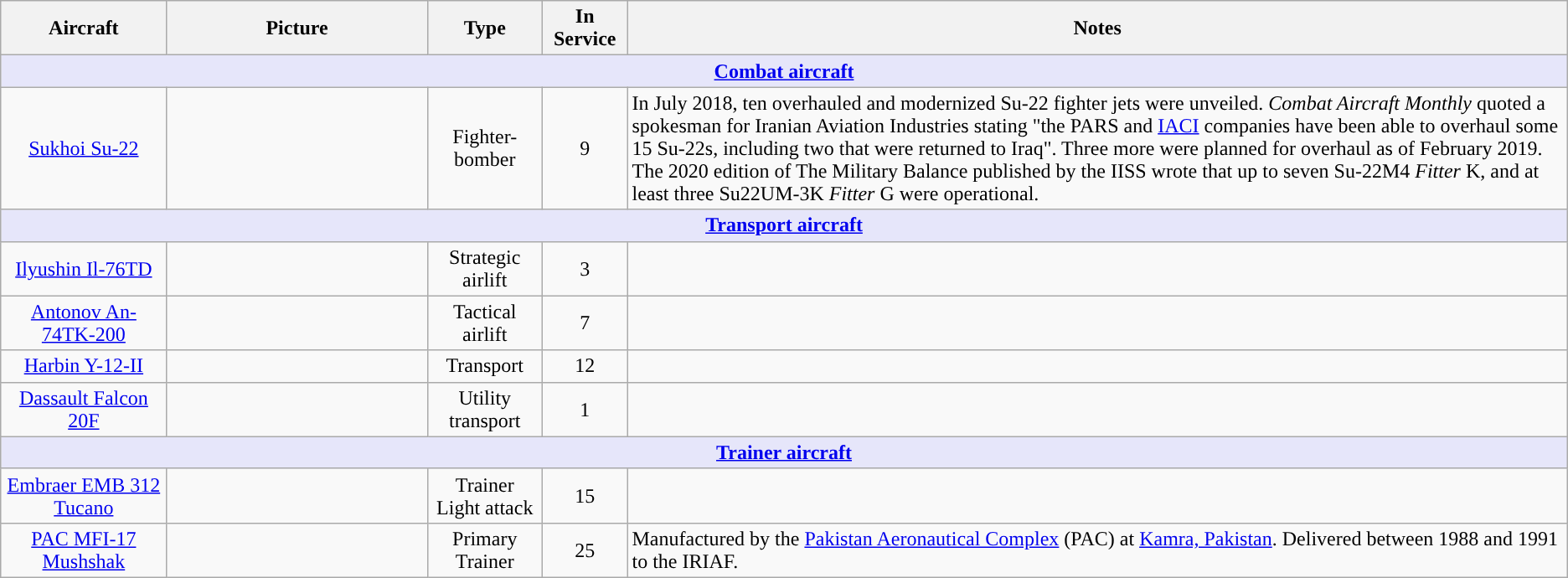<table class="wikitable" style="text-align:center;">
<tr>
<th style="text-align:center">Aircraft</th>
<th style="text-align:center; width:200px;">Picture</th>
<th style="text-align:center">Type</th>
<th style="text-align:center">In Service</th>
<th style="text-align:center; width:60%;">Notes</th>
</tr>
<tr>
<th style="align: center; background: lavender;" colspan="7"><strong><a href='#'>Combat aircraft</a></strong></th>
</tr>
<tr>
<td><a href='#'>Sukhoi Su-22</a></td>
<td></td>
<td>Fighter-bomber</td>
<td>9</td>
<td style="text-align:left">In July 2018, ten overhauled and modernized Su-22 fighter jets were unveiled. <em>Combat Aircraft Monthly</em> quoted a spokesman for Iranian Aviation Industries stating "the PARS and <a href='#'>IACI</a> companies have been able to overhaul some 15 Su-22s, including two that were returned to Iraq". Three more were planned for overhaul as of February 2019. The 2020 edition of The Military Balance published by the IISS wrote that up to seven Su-22M4 <em>Fitter</em> K, and at least three Su22UM-3K <em>Fitter</em> G were operational.</td>
</tr>
<tr>
<th style="align: center; background: lavender;" colspan="7"><strong><a href='#'>Transport aircraft</a></strong></th>
</tr>
<tr>
<td><a href='#'>Ilyushin Il-76TD</a></td>
<td></td>
<td>Strategic airlift</td>
<td>3</td>
<td style="text-align:left"></td>
</tr>
<tr>
<td><a href='#'>Antonov An-74TK-200</a></td>
<td></td>
<td>Tactical airlift</td>
<td>7</td>
<td style="text-align:left"></td>
</tr>
<tr>
<td><a href='#'>Harbin Y-12-II</a></td>
<td></td>
<td>Transport</td>
<td>12</td>
<td style="text-align:left"></td>
</tr>
<tr>
<td><a href='#'>Dassault Falcon 20F</a></td>
<td></td>
<td>Utility transport</td>
<td>1</td>
<td style="text-align:left"></td>
</tr>
<tr>
<th style="align: center; background: lavender;" colspan="7"><strong><a href='#'>Trainer aircraft</a></strong></th>
</tr>
<tr>
<td><a href='#'>Embraer EMB 312 Tucano</a></td>
<td></td>
<td>Trainer<br>Light attack</td>
<td>15</td>
<td style="text-align:left"></td>
</tr>
<tr>
<td><a href='#'>PAC MFI-17 Mushshak</a></td>
<td></td>
<td>Primary Trainer</td>
<td>25</td>
<td style="text-align:left">Manufactured by the <a href='#'>Pakistan Aeronautical Complex</a> (PAC) at <a href='#'>Kamra, Pakistan</a>. Delivered between 1988 and 1991 to the IRIAF.</td>
</tr>
</table>
